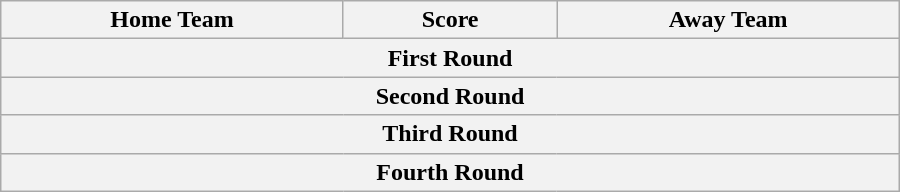<table class="wikitable" style="text-align: center; width:600px">
<tr>
<th scope="col" width="230px">Home Team</th>
<th scope="col" width="140px">Score</th>
<th scope="col" width="230px">Away Team</th>
</tr>
<tr>
<th colspan="3">First Round<br>

</th>
</tr>
<tr>
<th colspan="3">Second Round<br>


</th>
</tr>
<tr>
<th colspan="3">Third Round<br>
</th>
</tr>
<tr>
<th colspan="3">Fourth Round<br></th>
</tr>
</table>
